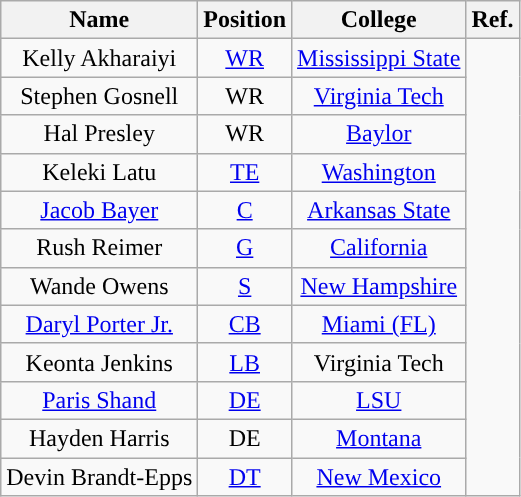<table class="wikitable" style="text-align:center">
<tr>
<th>Name</th>
<th>Position</th>
<th>College</th>
<th>Ref.</th>
</tr>
<tr>
<td>Kelly Akharaiyi</td>
<td><a href='#'>WR</a></td>
<td><a href='#'>Mississippi State</a></td>
<td rowspan="12"></td>
</tr>
<tr>
<td>Stephen Gosnell</td>
<td>WR</td>
<td><a href='#'>Virginia Tech</a></td>
</tr>
<tr>
<td>Hal Presley</td>
<td>WR</td>
<td><a href='#'>Baylor</a></td>
</tr>
<tr>
<td>Keleki Latu</td>
<td><a href='#'>TE</a></td>
<td><a href='#'>Washington</a></td>
</tr>
<tr>
<td><a href='#'>Jacob Bayer</a></td>
<td><a href='#'>C</a></td>
<td><a href='#'>Arkansas State</a></td>
</tr>
<tr>
<td>Rush Reimer</td>
<td><a href='#'>G</a></td>
<td><a href='#'>California</a></td>
</tr>
<tr>
<td>Wande Owens</td>
<td><a href='#'>S</a></td>
<td><a href='#'>New Hampshire</a></td>
</tr>
<tr>
<td><a href='#'>Daryl Porter Jr.</a></td>
<td><a href='#'>CB</a></td>
<td><a href='#'>Miami (FL)</a></td>
</tr>
<tr>
<td>Keonta Jenkins</td>
<td><a href='#'>LB</a></td>
<td>Virginia Tech</td>
</tr>
<tr>
<td><a href='#'>Paris Shand</a></td>
<td><a href='#'>DE</a></td>
<td><a href='#'>LSU</a></td>
</tr>
<tr>
<td>Hayden Harris</td>
<td>DE</td>
<td><a href='#'>Montana</a></td>
</tr>
<tr>
<td>Devin Brandt-Epps</td>
<td><a href='#'>DT</a></td>
<td><a href='#'>New Mexico</a></td>
</tr>
</table>
